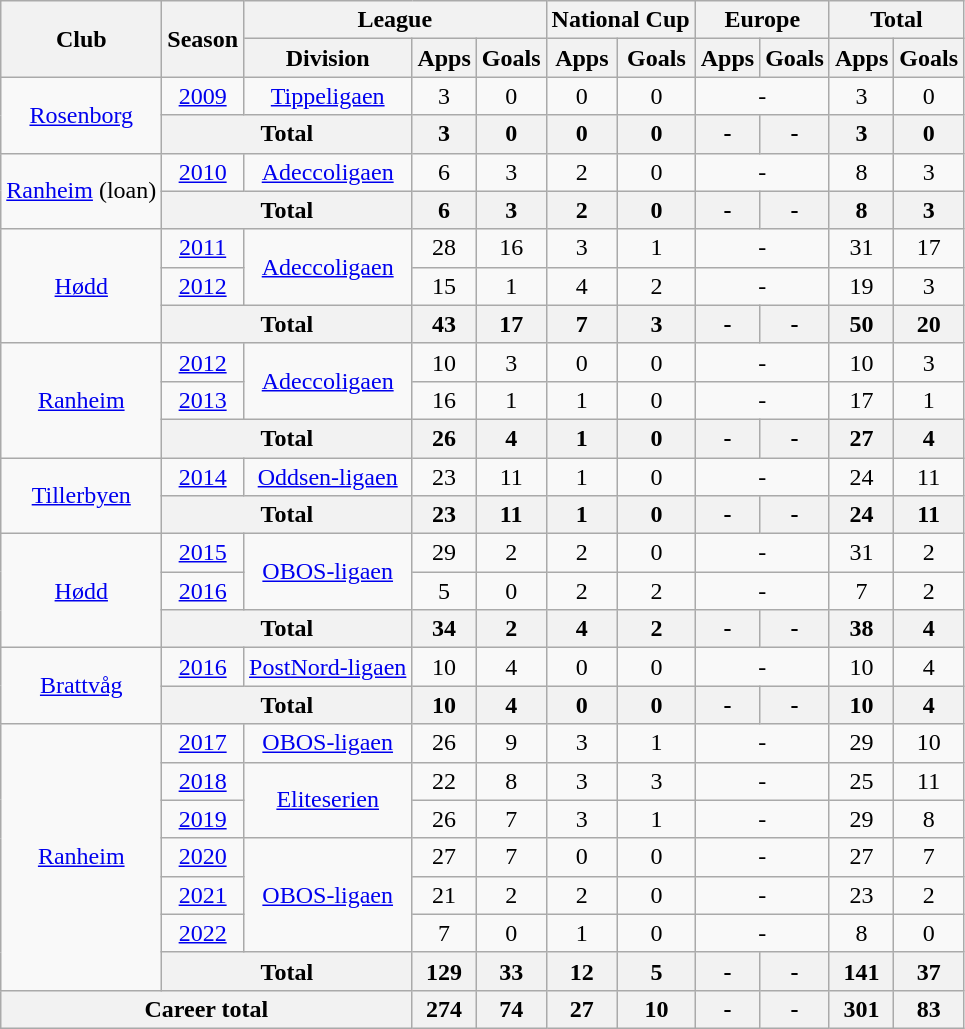<table class="wikitable" style="text-align: center;">
<tr>
<th rowspan="2">Club</th>
<th rowspan="2">Season</th>
<th colspan="3">League</th>
<th colspan="2">National Cup</th>
<th colspan="2">Europe</th>
<th colspan="2">Total</th>
</tr>
<tr>
<th>Division</th>
<th>Apps</th>
<th>Goals</th>
<th>Apps</th>
<th>Goals</th>
<th>Apps</th>
<th>Goals</th>
<th>Apps</th>
<th>Goals</th>
</tr>
<tr>
<td rowspan="2"><a href='#'>Rosenborg</a></td>
<td><a href='#'>2009</a></td>
<td rowspan="1"><a href='#'>Tippeligaen</a></td>
<td>3</td>
<td>0</td>
<td>0</td>
<td>0</td>
<td colspan="2">-</td>
<td>3</td>
<td>0</td>
</tr>
<tr>
<th colspan="2">Total</th>
<th>3</th>
<th>0</th>
<th>0</th>
<th>0</th>
<th>-</th>
<th>-</th>
<th>3</th>
<th>0</th>
</tr>
<tr>
<td rowspan="2"><a href='#'>Ranheim</a> (loan)</td>
<td><a href='#'>2010</a></td>
<td rowspan="1"><a href='#'>Adeccoligaen</a></td>
<td>6</td>
<td>3</td>
<td>2</td>
<td>0</td>
<td colspan="2">-</td>
<td>8</td>
<td>3</td>
</tr>
<tr>
<th colspan="2">Total</th>
<th>6</th>
<th>3</th>
<th>2</th>
<th>0</th>
<th>-</th>
<th>-</th>
<th>8</th>
<th>3</th>
</tr>
<tr>
<td rowspan="3"><a href='#'>Hødd</a></td>
<td><a href='#'>2011</a></td>
<td rowspan="2"><a href='#'>Adeccoligaen</a></td>
<td>28</td>
<td>16</td>
<td>3</td>
<td>1</td>
<td colspan="2">-</td>
<td>31</td>
<td>17</td>
</tr>
<tr>
<td><a href='#'>2012</a></td>
<td>15</td>
<td>1</td>
<td>4</td>
<td>2</td>
<td colspan="2">-</td>
<td>19</td>
<td>3</td>
</tr>
<tr>
<th colspan="2">Total</th>
<th>43</th>
<th>17</th>
<th>7</th>
<th>3</th>
<th>-</th>
<th>-</th>
<th>50</th>
<th>20</th>
</tr>
<tr>
<td rowspan="3"><a href='#'>Ranheim</a></td>
<td><a href='#'>2012</a></td>
<td rowspan="2"><a href='#'>Adeccoligaen</a></td>
<td>10</td>
<td>3</td>
<td>0</td>
<td>0</td>
<td colspan="2">-</td>
<td>10</td>
<td>3</td>
</tr>
<tr>
<td><a href='#'>2013</a></td>
<td>16</td>
<td>1</td>
<td>1</td>
<td>0</td>
<td colspan="2">-</td>
<td>17</td>
<td>1</td>
</tr>
<tr>
<th colspan="2">Total</th>
<th>26</th>
<th>4</th>
<th>1</th>
<th>0</th>
<th>-</th>
<th>-</th>
<th>27</th>
<th>4</th>
</tr>
<tr>
<td rowspan="2"><a href='#'>Tillerbyen</a></td>
<td><a href='#'>2014</a></td>
<td rowspan="1"><a href='#'>Oddsen-ligaen</a></td>
<td>23</td>
<td>11</td>
<td>1</td>
<td>0</td>
<td colspan="2">-</td>
<td>24</td>
<td>11</td>
</tr>
<tr>
<th colspan="2">Total</th>
<th>23</th>
<th>11</th>
<th>1</th>
<th>0</th>
<th>-</th>
<th>-</th>
<th>24</th>
<th>11</th>
</tr>
<tr>
<td rowspan="3"><a href='#'>Hødd</a></td>
<td><a href='#'>2015</a></td>
<td rowspan="2"><a href='#'>OBOS-ligaen</a></td>
<td>29</td>
<td>2</td>
<td>2</td>
<td>0</td>
<td colspan="2">-</td>
<td>31</td>
<td>2</td>
</tr>
<tr>
<td><a href='#'>2016</a></td>
<td>5</td>
<td>0</td>
<td>2</td>
<td>2</td>
<td colspan="2">-</td>
<td>7</td>
<td>2</td>
</tr>
<tr>
<th colspan="2">Total</th>
<th>34</th>
<th>2</th>
<th>4</th>
<th>2</th>
<th>-</th>
<th>-</th>
<th>38</th>
<th>4</th>
</tr>
<tr>
<td rowspan="2"><a href='#'>Brattvåg</a></td>
<td><a href='#'>2016</a></td>
<td rowspan="1"><a href='#'>PostNord-ligaen</a></td>
<td>10</td>
<td>4</td>
<td>0</td>
<td>0</td>
<td colspan="2">-</td>
<td>10</td>
<td>4</td>
</tr>
<tr>
<th colspan="2">Total</th>
<th>10</th>
<th>4</th>
<th>0</th>
<th>0</th>
<th>-</th>
<th>-</th>
<th>10</th>
<th>4</th>
</tr>
<tr>
<td rowspan="7"><a href='#'>Ranheim</a></td>
<td><a href='#'>2017</a></td>
<td rowspan="1"><a href='#'>OBOS-ligaen</a></td>
<td>26</td>
<td>9</td>
<td>3</td>
<td>1</td>
<td colspan="2">-</td>
<td>29</td>
<td>10</td>
</tr>
<tr>
<td><a href='#'>2018</a></td>
<td rowspan="2"><a href='#'>Eliteserien</a></td>
<td>22</td>
<td>8</td>
<td>3</td>
<td>3</td>
<td colspan="2">-</td>
<td>25</td>
<td>11</td>
</tr>
<tr>
<td><a href='#'>2019</a></td>
<td>26</td>
<td>7</td>
<td>3</td>
<td>1</td>
<td colspan="2">-</td>
<td>29</td>
<td>8</td>
</tr>
<tr>
<td><a href='#'>2020</a></td>
<td rowspan="3"><a href='#'>OBOS-ligaen</a></td>
<td>27</td>
<td>7</td>
<td>0</td>
<td>0</td>
<td colspan="2">-</td>
<td>27</td>
<td>7</td>
</tr>
<tr>
<td><a href='#'>2021</a></td>
<td>21</td>
<td>2</td>
<td>2</td>
<td>0</td>
<td colspan="2">-</td>
<td>23</td>
<td>2</td>
</tr>
<tr>
<td><a href='#'>2022</a></td>
<td>7</td>
<td>0</td>
<td>1</td>
<td>0</td>
<td colspan="2">-</td>
<td>8</td>
<td>0</td>
</tr>
<tr>
<th colspan="2">Total</th>
<th>129</th>
<th>33</th>
<th>12</th>
<th>5</th>
<th>-</th>
<th>-</th>
<th>141</th>
<th>37</th>
</tr>
<tr>
<th colspan="3">Career total</th>
<th>274</th>
<th>74</th>
<th>27</th>
<th>10</th>
<th>-</th>
<th>-</th>
<th>301</th>
<th>83</th>
</tr>
</table>
